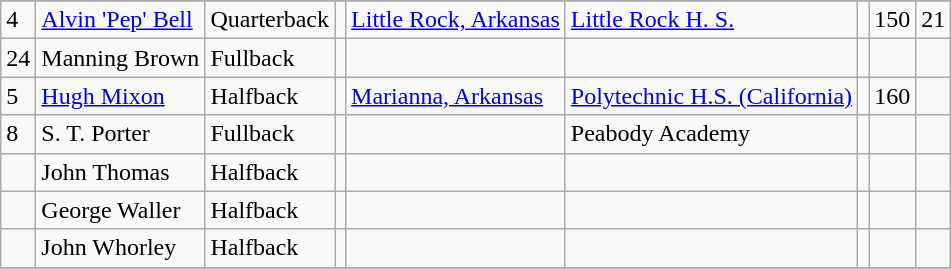<table class="wikitable">
<tr>
</tr>
<tr>
<td>4</td>
<td><a href='#'>Alvin 'Pep' Bell</a></td>
<td>Quarterback</td>
<td></td>
<td><a href='#'>Little Rock, Arkansas</a></td>
<td><a href='#'>Little Rock H. S.</a></td>
<td></td>
<td>150</td>
<td>21</td>
</tr>
<tr>
<td>24</td>
<td>Manning Brown</td>
<td>Fullback</td>
<td></td>
<td></td>
<td></td>
<td></td>
<td></td>
<td></td>
</tr>
<tr>
<td>5</td>
<td><a href='#'>Hugh Mixon</a></td>
<td>Halfback</td>
<td></td>
<td><a href='#'>Marianna, Arkansas</a></td>
<td><a href='#'>Polytechnic H.S. (California)</a></td>
<td></td>
<td>160</td>
<td></td>
</tr>
<tr>
<td>8</td>
<td>S. T. Porter</td>
<td>Fullback</td>
<td></td>
<td></td>
<td>Peabody Academy</td>
<td></td>
<td></td>
<td></td>
</tr>
<tr>
<td></td>
<td>John Thomas</td>
<td>Halfback</td>
<td></td>
<td></td>
<td></td>
<td></td>
<td></td>
<td></td>
</tr>
<tr>
<td></td>
<td>George Waller</td>
<td>Halfback</td>
<td></td>
<td></td>
<td></td>
<td></td>
<td></td>
<td></td>
</tr>
<tr>
<td></td>
<td>John Whorley</td>
<td>Halfback</td>
<td></td>
<td></td>
<td></td>
<td></td>
<td></td>
<td></td>
</tr>
<tr>
</tr>
</table>
